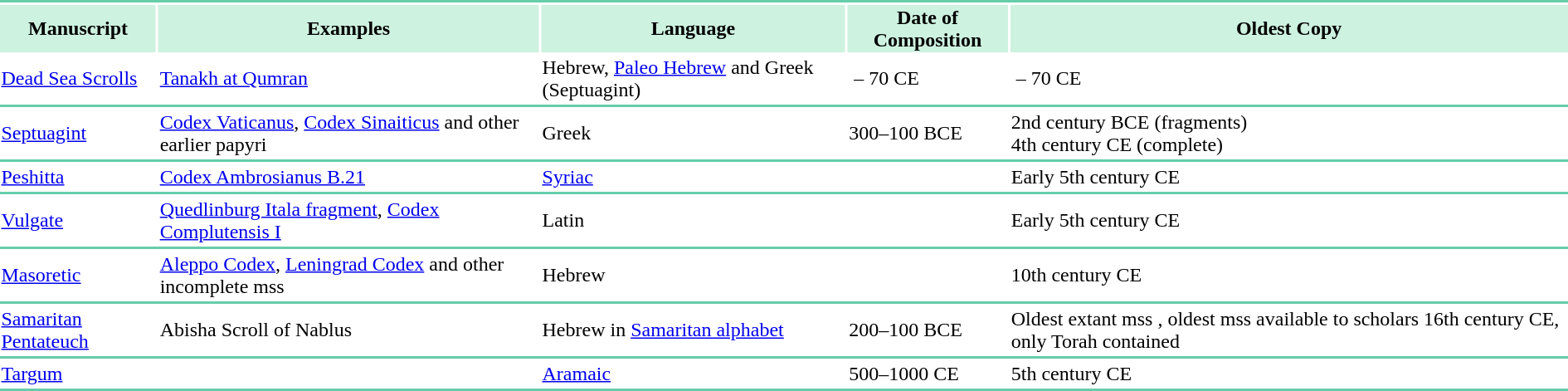<table border="0" style="margin:auto">
<tr>
<td colspan="5" style="background:#66cdaa;"></td>
</tr>
<tr style="background:#cef2e0; text-align:center;">
<th width="">Manuscript</th>
<th>Examples</th>
<th width="">Language</th>
<th>Date of Composition</th>
<th>Oldest Copy</th>
</tr>
<tr>
<td><a href='#'>Dead Sea Scrolls</a></td>
<td><a href='#'>Tanakh at Qumran</a></td>
<td>Hebrew, <a href='#'>Paleo Hebrew</a> and Greek (Septuagint)</td>
<td> – 70 CE</td>
<td> – 70 CE</td>
</tr>
<tr>
<td colspan="5" style="background:#66cdaa;"></td>
</tr>
<tr>
<td><a href='#'>Septuagint</a></td>
<td><a href='#'>Codex Vaticanus</a>, <a href='#'>Codex Sinaiticus</a> and other earlier papyri</td>
<td>Greek</td>
<td>300–100 BCE</td>
<td>2nd century BCE (fragments)<br>4th century CE (complete)</td>
</tr>
<tr>
<td colspan="5" style="background:#66cdaa;"></td>
</tr>
<tr>
<td><a href='#'>Peshitta</a></td>
<td><a href='#'>Codex Ambrosianus B.21</a></td>
<td><a href='#'>Syriac</a></td>
<td></td>
<td>Early 5th century CE</td>
</tr>
<tr>
<td colspan="5" style="background:#66cdaa;"></td>
</tr>
<tr>
<td><a href='#'>Vulgate</a></td>
<td><a href='#'>Quedlinburg Itala fragment</a>, <a href='#'>Codex Complutensis I</a></td>
<td>Latin</td>
<td></td>
<td>Early 5th century CE</td>
</tr>
<tr>
<td colspan="5" style="background:#66cdaa;"></td>
</tr>
<tr>
<td><a href='#'>Masoretic</a></td>
<td><a href='#'>Aleppo Codex</a>, <a href='#'>Leningrad Codex</a> and other incomplete mss</td>
<td>Hebrew</td>
<td></td>
<td>10th century CE</td>
</tr>
<tr>
<td colspan="5" style="background:#66cdaa;"></td>
</tr>
<tr>
<td><a href='#'>Samaritan Pentateuch</a></td>
<td>Abisha Scroll of Nablus</td>
<td>Hebrew in <a href='#'>Samaritan alphabet</a></td>
<td>200–100 BCE</td>
<td>Oldest extant mss , oldest mss available to scholars 16th century CE, only Torah contained</td>
</tr>
<tr>
<td colspan="5" style="background:#66cdaa;"></td>
</tr>
<tr>
<td><a href='#'>Targum</a></td>
<td></td>
<td><a href='#'>Aramaic</a></td>
<td>500–1000 CE</td>
<td>5th century CE</td>
</tr>
<tr>
<td colspan="5" style="background:#66cdaa;"></td>
</tr>
</table>
